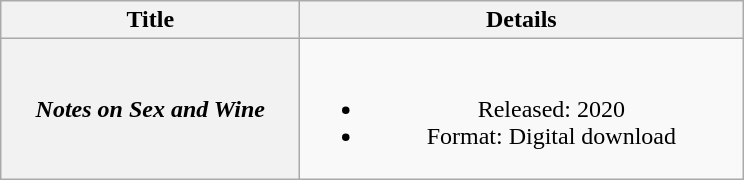<table class="wikitable plainrowheaders" style="text-align:center">
<tr>
<th scope="col" style="width:12em;">Title</th>
<th scope="col" style="width:18em;">Details</th>
</tr>
<tr>
<th scope="row"><em>Notes on Sex and Wine</em></th>
<td><br><ul><li>Released: 2020</li><li>Format: Digital download</li></ul></td>
</tr>
</table>
